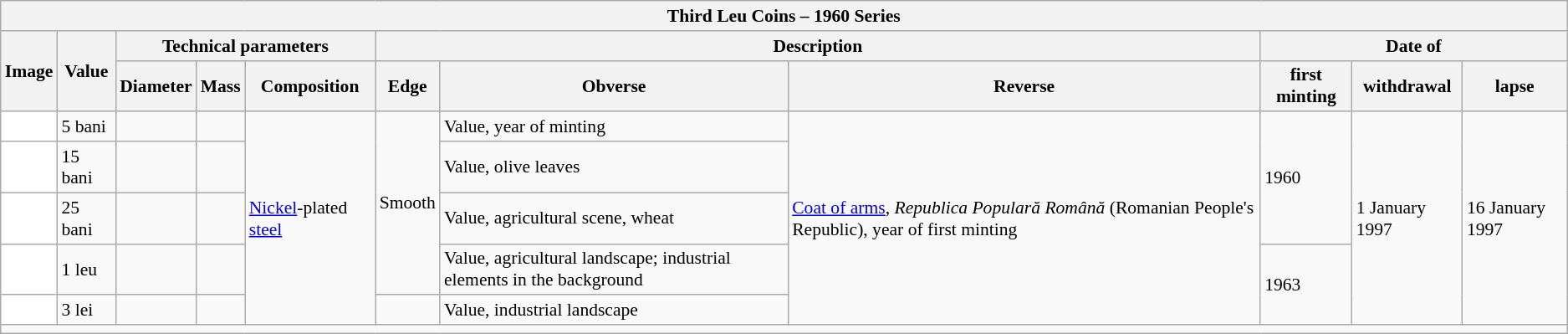<table class="wikitable" style="font-size: 90%">
<tr>
<th colspan="11">Third Leu Coins –  1960 Series</th>
</tr>
<tr>
<th rowspan="2">Image</th>
<th rowspan="2">Value</th>
<th colspan="3">Technical parameters</th>
<th colspan="3">Description</th>
<th colspan="3">Date of</th>
</tr>
<tr>
<th>Diameter</th>
<th>Mass</th>
<th>Composition</th>
<th>Edge</th>
<th>Obverse</th>
<th>Reverse</th>
<th>first minting</th>
<th>withdrawal</th>
<th>lapse</th>
</tr>
<tr>
<td align="center" bgcolor="white"></td>
<td>5 bani</td>
<td></td>
<td></td>
<td rowspan = 5><a href='#'>Nickel</a>-plated <a href='#'>steel</a></td>
<td rowspan = 4>Smooth</td>
<td>Value, year of minting</td>
<td rowspan = 5><a href='#'>Coat of arms</a>, <em>Republica Populară Română</em> (Romanian People's Republic), year of first minting</td>
<td rowspan = 3>1960</td>
<td rowspan = 5>1 January 1997</td>
<td rowspan = 5>16 January 1997</td>
</tr>
<tr>
<td align="center" bgcolor="white"></td>
<td>15 bani</td>
<td></td>
<td></td>
<td>Value, olive leaves</td>
</tr>
<tr>
<td align="center" bgcolor="white"></td>
<td>25 bani</td>
<td></td>
<td></td>
<td>Value, agricultural scene, wheat</td>
</tr>
<tr>
<td align="center" bgcolor="white"></td>
<td>1 leu</td>
<td></td>
<td></td>
<td>Value, agricultural landscape; industrial elements in the background</td>
<td rowspan = 2>1963</td>
</tr>
<tr>
<td align="center" bgcolor="white"></td>
<td>3 lei</td>
<td></td>
<td></td>
<td></td>
<td>Value, industrial landscape</td>
</tr>
<tr>
<td colspan="11"></td>
</tr>
</table>
